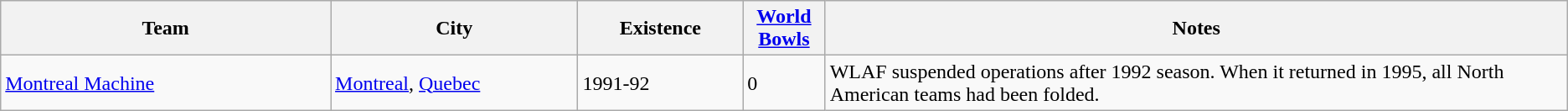<table class="wikitable">
<tr>
<th bgcolor="#DDDDFF" width="20%">Team</th>
<th bgcolor="#DDDDFF" width="15%">City</th>
<th bgcolor="#DDDDFF" width="10%">Existence</th>
<th bgcolor="#DDDDFF" width="5%"><a href='#'>World Bowls</a></th>
<th bgcolor="#DDDDFF" width="45%">Notes</th>
</tr>
<tr>
<td><a href='#'>Montreal Machine</a></td>
<td><a href='#'>Montreal</a>, <a href='#'>Quebec</a></td>
<td>1991-92</td>
<td>0</td>
<td>WLAF suspended operations after 1992 season. When it returned in 1995, all North American teams had been folded.</td>
</tr>
</table>
